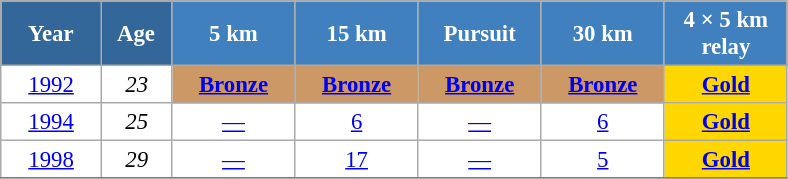<table class="wikitable" style="font-size:95%; text-align:center; border:grey solid 1px; border-collapse:collapse; background:#ffffff;">
<tr>
<th style="background-color:#369; color:white; width:60px;"> Year </th>
<th style="background-color:#369; color:white; width:40px;"> Age </th>
<th style="background-color:#4180be; color:white; width:75px;"> 5 km </th>
<th style="background-color:#4180be; color:white; width:75px;"> 15 km </th>
<th style="background-color:#4180be; color:white; width:75px;"> Pursuit </th>
<th style="background-color:#4180be; color:white; width:75px;"> 30 km </th>
<th style="background-color:#4180be; color:white; width:75px;"> 4 × 5 km <br> relay </th>
</tr>
<tr>
<td><a href='#'>1992</a></td>
<td><em>23</em></td>
<td bgcolor="cc9966"><a href='#'><strong>Bronze</strong></a></td>
<td bgcolor="cc9966"><a href='#'><strong>Bronze</strong></a></td>
<td bgcolor="cc9966"><a href='#'><strong>Bronze</strong></a></td>
<td bgcolor="cc9966"><a href='#'><strong>Bronze</strong></a></td>
<td style="background:gold;"><a href='#'><strong>Gold</strong></a></td>
</tr>
<tr>
<td><a href='#'>1994</a></td>
<td><em>25</em></td>
<td><a href='#'>—</a></td>
<td><a href='#'>6</a></td>
<td><a href='#'>—</a></td>
<td><a href='#'>6</a></td>
<td style="background:gold;"><a href='#'><strong>Gold</strong></a></td>
</tr>
<tr>
<td><a href='#'>1998</a></td>
<td><em>29</em></td>
<td><a href='#'>—</a></td>
<td><a href='#'>17</a></td>
<td><a href='#'>—</a></td>
<td><a href='#'>5</a></td>
<td style="background:gold;"><a href='#'><strong>Gold</strong></a></td>
</tr>
<tr>
</tr>
</table>
